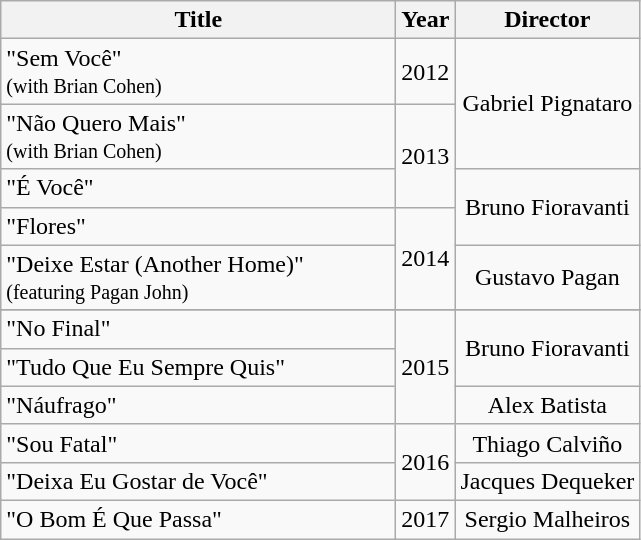<table class="wikitable">
<tr>
<th scope="col" style="width:16em;">Title</th>
<th>Year</th>
<th>Director</th>
</tr>
<tr>
<td scope="row">"Sem Você"<br><small>(with Brian Cohen)</small><br></td>
<td>2012</td>
<td rowspan=2 style="text-align:center;">Gabriel Pignataro</td>
</tr>
<tr>
<td scope="row">"Não Quero Mais"<br><small>(with Brian Cohen)</small><br></td>
<td rowspan=2>2013</td>
</tr>
<tr>
<td scope="row">"É Você"</td>
<td rowspan=2 style="text-align:center;">Bruno Fioravanti</td>
</tr>
<tr>
<td scope="row">"Flores"</td>
<td rowspan=2>2014</td>
</tr>
<tr>
<td scope="row">"Deixe Estar (Another Home)"<br><small>(featuring Pagan John)</small><br></td>
<td style="text-align:center;">Gustavo Pagan</td>
</tr>
<tr>
</tr>
<tr>
<td scope="row">"No Final"</td>
<td rowspan=3>2015</td>
<td rowspan=2 style="text-align:center;">Bruno Fioravanti</td>
</tr>
<tr>
<td scope="row">"Tudo Que Eu Sempre Quis"</td>
</tr>
<tr>
<td scope="row">"Náufrago"</td>
<td style="text-align:center;">Alex Batista</td>
</tr>
<tr>
<td scope="row">"Sou Fatal"</td>
<td rowspan=2>2016</td>
<td style="text-align:center;">Thiago Calviño</td>
</tr>
<tr>
<td scope="row">"Deixa Eu Gostar de Você"</td>
<td style="text-align:center;">Jacques Dequeker</td>
</tr>
<tr>
<td scope="row">"O Bom É Que Passa"</td>
<td>2017</td>
<td style="text-align:center;">Sergio Malheiros</td>
</tr>
</table>
